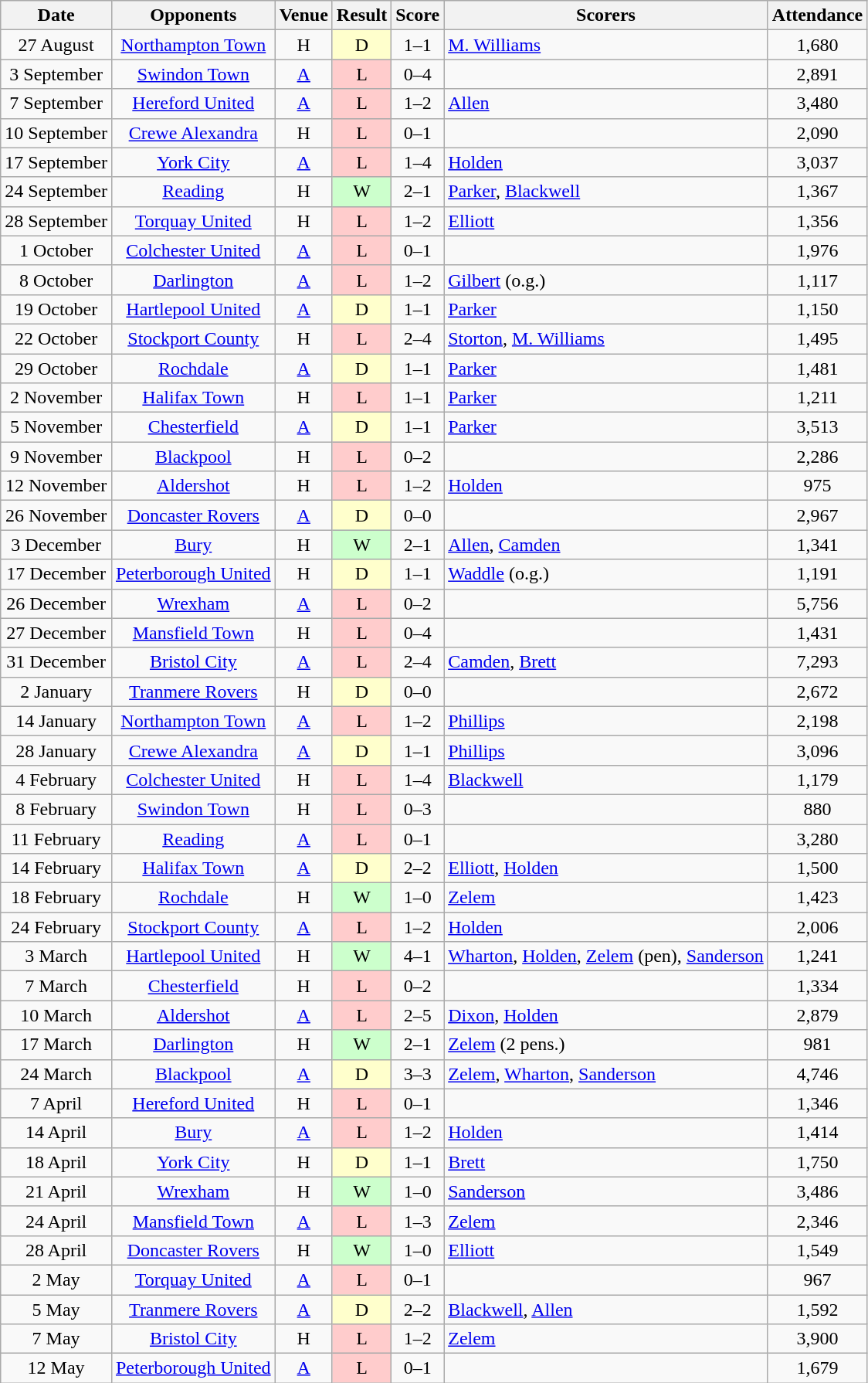<table class="wikitable" style="text-align:center">
<tr>
<th>Date</th>
<th>Opponents</th>
<th>Venue</th>
<th>Result</th>
<th>Score</th>
<th>Scorers</th>
<th>Attendance</th>
</tr>
<tr>
<td>27 August</td>
<td><a href='#'>Northampton Town</a></td>
<td>H</td>
<td style="background-color:#FFFFCC">D</td>
<td>1–1</td>
<td align="left"><a href='#'>M. Williams</a></td>
<td>1,680</td>
</tr>
<tr>
<td>3 September</td>
<td><a href='#'>Swindon Town</a></td>
<td><a href='#'>A</a></td>
<td style="background-color:#FFCCCC">L</td>
<td>0–4</td>
<td align="left"></td>
<td>2,891</td>
</tr>
<tr>
<td>7 September</td>
<td><a href='#'>Hereford United</a></td>
<td><a href='#'>A</a></td>
<td style="background-color:#FFCCCC">L</td>
<td>1–2</td>
<td align="left"><a href='#'>Allen</a></td>
<td>3,480</td>
</tr>
<tr>
<td>10 September</td>
<td><a href='#'>Crewe Alexandra</a></td>
<td>H</td>
<td style="background-color:#FFCCCC">L</td>
<td>0–1</td>
<td align="left"></td>
<td>2,090</td>
</tr>
<tr>
<td>17 September</td>
<td><a href='#'>York City</a></td>
<td><a href='#'>A</a></td>
<td style="background-color:#FFCCCC">L</td>
<td>1–4</td>
<td align="left"><a href='#'>Holden</a></td>
<td>3,037</td>
</tr>
<tr>
<td>24 September</td>
<td><a href='#'>Reading</a></td>
<td>H</td>
<td style="background-color:#CCFFCC">W</td>
<td>2–1</td>
<td align="left"><a href='#'>Parker</a>, <a href='#'>Blackwell</a></td>
<td>1,367</td>
</tr>
<tr>
<td>28 September</td>
<td><a href='#'>Torquay United</a></td>
<td>H</td>
<td style="background-color:#FFCCCC">L</td>
<td>1–2</td>
<td align="left"><a href='#'>Elliott</a></td>
<td>1,356</td>
</tr>
<tr>
<td>1 October</td>
<td><a href='#'>Colchester United</a></td>
<td><a href='#'>A</a></td>
<td style="background-color:#FFCCCC">L</td>
<td>0–1</td>
<td align="left"></td>
<td>1,976</td>
</tr>
<tr>
<td>8 October</td>
<td><a href='#'>Darlington</a></td>
<td><a href='#'>A</a></td>
<td style="background-color:#FFCCCC">L</td>
<td>1–2</td>
<td align="left"><a href='#'>Gilbert</a> (o.g.)</td>
<td>1,117</td>
</tr>
<tr>
<td>19 October</td>
<td><a href='#'>Hartlepool United</a></td>
<td><a href='#'>A</a></td>
<td style="background-color:#FFFFCC">D</td>
<td>1–1</td>
<td align="left"><a href='#'>Parker</a></td>
<td>1,150</td>
</tr>
<tr>
<td>22 October</td>
<td><a href='#'>Stockport County</a></td>
<td>H</td>
<td style="background-color:#FFCCCC">L</td>
<td>2–4</td>
<td align="left"><a href='#'>Storton</a>, <a href='#'>M. Williams</a></td>
<td>1,495</td>
</tr>
<tr>
<td>29 October</td>
<td><a href='#'>Rochdale</a></td>
<td><a href='#'>A</a></td>
<td style="background-color:#FFFFCC">D</td>
<td>1–1</td>
<td align="left"><a href='#'>Parker</a></td>
<td>1,481</td>
</tr>
<tr>
<td>2 November</td>
<td><a href='#'>Halifax Town</a></td>
<td>H</td>
<td style="background-color:#FFCCCC">L</td>
<td>1–1</td>
<td align="left"><a href='#'>Parker</a></td>
<td>1,211</td>
</tr>
<tr>
<td>5 November</td>
<td><a href='#'>Chesterfield</a></td>
<td><a href='#'>A</a></td>
<td style="background-color:#FFFFCC">D</td>
<td>1–1</td>
<td align="left"><a href='#'>Parker</a></td>
<td>3,513</td>
</tr>
<tr>
<td>9 November</td>
<td><a href='#'>Blackpool</a></td>
<td>H</td>
<td style="background-color:#FFCCCC">L</td>
<td>0–2</td>
<td align="left"></td>
<td>2,286</td>
</tr>
<tr>
<td>12 November</td>
<td><a href='#'>Aldershot</a></td>
<td>H</td>
<td style="background-color:#FFCCCC">L</td>
<td>1–2</td>
<td align="left"><a href='#'>Holden</a></td>
<td>975</td>
</tr>
<tr>
<td>26 November</td>
<td><a href='#'>Doncaster Rovers</a></td>
<td><a href='#'>A</a></td>
<td style="background-color:#FFFFCC">D</td>
<td>0–0</td>
<td align="left"></td>
<td>2,967</td>
</tr>
<tr>
<td>3 December</td>
<td><a href='#'>Bury</a></td>
<td>H</td>
<td style="background-color:#CCFFCC">W</td>
<td>2–1</td>
<td align="left"><a href='#'>Allen</a>, <a href='#'>Camden</a></td>
<td>1,341</td>
</tr>
<tr>
<td>17 December</td>
<td><a href='#'>Peterborough United</a></td>
<td>H</td>
<td style="background-color:#FFFFCC">D</td>
<td>1–1</td>
<td align="left"><a href='#'>Waddle</a> (o.g.)</td>
<td>1,191</td>
</tr>
<tr>
<td>26 December</td>
<td><a href='#'>Wrexham</a></td>
<td><a href='#'>A</a></td>
<td style="background-color:#FFCCCC">L</td>
<td>0–2</td>
<td align="left"></td>
<td>5,756</td>
</tr>
<tr>
<td>27 December</td>
<td><a href='#'>Mansfield Town</a></td>
<td>H</td>
<td style="background-color:#FFCCCC">L</td>
<td>0–4</td>
<td align="left"></td>
<td>1,431</td>
</tr>
<tr>
<td>31 December</td>
<td><a href='#'>Bristol City</a></td>
<td><a href='#'>A</a></td>
<td style="background-color:#FFCCCC">L</td>
<td>2–4</td>
<td align="left"><a href='#'>Camden</a>, <a href='#'>Brett</a></td>
<td>7,293</td>
</tr>
<tr>
<td>2 January</td>
<td><a href='#'>Tranmere Rovers</a></td>
<td>H</td>
<td style="background-color:#FFFFCC">D</td>
<td>0–0</td>
<td align="left"></td>
<td>2,672</td>
</tr>
<tr>
<td>14 January</td>
<td><a href='#'>Northampton Town</a></td>
<td><a href='#'>A</a></td>
<td style="background-color:#FFCCCC">L</td>
<td>1–2</td>
<td align="left"><a href='#'>Phillips</a></td>
<td>2,198</td>
</tr>
<tr>
<td>28 January</td>
<td><a href='#'>Crewe Alexandra</a></td>
<td><a href='#'>A</a></td>
<td style="background-color:#FFFFCC">D</td>
<td>1–1</td>
<td align="left"><a href='#'>Phillips</a></td>
<td>3,096</td>
</tr>
<tr>
<td>4 February</td>
<td><a href='#'>Colchester United</a></td>
<td>H</td>
<td style="background-color:#FFCCCC">L</td>
<td>1–4</td>
<td align="left"><a href='#'>Blackwell</a></td>
<td>1,179</td>
</tr>
<tr>
<td>8 February</td>
<td><a href='#'>Swindon Town</a></td>
<td>H</td>
<td style="background-color:#FFCCCC">L</td>
<td>0–3</td>
<td align="left"></td>
<td>880</td>
</tr>
<tr>
<td>11 February</td>
<td><a href='#'>Reading</a></td>
<td><a href='#'>A</a></td>
<td style="background-color:#FFCCCC">L</td>
<td>0–1</td>
<td align="left"></td>
<td>3,280</td>
</tr>
<tr>
<td>14 February</td>
<td><a href='#'>Halifax Town</a></td>
<td><a href='#'>A</a></td>
<td style="background-color:#FFFFCC">D</td>
<td>2–2</td>
<td align="left"><a href='#'>Elliott</a>, <a href='#'>Holden</a></td>
<td>1,500</td>
</tr>
<tr>
<td>18 February</td>
<td><a href='#'>Rochdale</a></td>
<td>H</td>
<td style="background-color:#CCFFCC">W</td>
<td>1–0</td>
<td align="left"><a href='#'>Zelem</a></td>
<td>1,423</td>
</tr>
<tr>
<td>24 February</td>
<td><a href='#'>Stockport County</a></td>
<td><a href='#'>A</a></td>
<td style="background-color:#FFCCCC">L</td>
<td>1–2</td>
<td align="left"><a href='#'>Holden</a></td>
<td>2,006</td>
</tr>
<tr>
<td>3 March</td>
<td><a href='#'>Hartlepool United</a></td>
<td>H</td>
<td style="background-color:#CCFFCC">W</td>
<td>4–1</td>
<td align="left"><a href='#'>Wharton</a>, <a href='#'>Holden</a>, <a href='#'>Zelem</a> (pen), <a href='#'>Sanderson</a></td>
<td>1,241</td>
</tr>
<tr>
<td>7 March</td>
<td><a href='#'>Chesterfield</a></td>
<td>H</td>
<td style="background-color:#FFCCCC">L</td>
<td>0–2</td>
<td align="left"></td>
<td>1,334</td>
</tr>
<tr>
<td>10 March</td>
<td><a href='#'>Aldershot</a></td>
<td><a href='#'>A</a></td>
<td style="background-color:#FFCCCC">L</td>
<td>2–5</td>
<td align="left"><a href='#'>Dixon</a>, <a href='#'>Holden</a></td>
<td>2,879</td>
</tr>
<tr>
<td>17 March</td>
<td><a href='#'>Darlington</a></td>
<td>H</td>
<td style="background-color:#CCFFCC">W</td>
<td>2–1</td>
<td align="left"><a href='#'>Zelem</a> (2 pens.)</td>
<td>981</td>
</tr>
<tr>
<td>24 March</td>
<td><a href='#'>Blackpool</a></td>
<td><a href='#'>A</a></td>
<td style="background-color:#FFFFCC">D</td>
<td>3–3</td>
<td align="left"><a href='#'>Zelem</a>, <a href='#'>Wharton</a>, <a href='#'>Sanderson</a></td>
<td>4,746</td>
</tr>
<tr>
<td>7 April</td>
<td><a href='#'>Hereford United</a></td>
<td>H</td>
<td style="background-color:#FFCCCC">L</td>
<td>0–1</td>
<td align="left"></td>
<td>1,346</td>
</tr>
<tr>
<td>14 April</td>
<td><a href='#'>Bury</a></td>
<td><a href='#'>A</a></td>
<td style="background-color:#FFCCCC">L</td>
<td>1–2</td>
<td align="left"><a href='#'>Holden</a></td>
<td>1,414</td>
</tr>
<tr>
<td>18 April</td>
<td><a href='#'>York City</a></td>
<td>H</td>
<td style="background-color:#FFFFCC">D</td>
<td>1–1</td>
<td align="left"><a href='#'>Brett</a></td>
<td>1,750</td>
</tr>
<tr>
<td>21 April</td>
<td><a href='#'>Wrexham</a></td>
<td>H</td>
<td style="background-color:#CCFFCC">W</td>
<td>1–0</td>
<td align="left"><a href='#'>Sanderson</a></td>
<td>3,486</td>
</tr>
<tr>
<td>24 April</td>
<td><a href='#'>Mansfield Town</a></td>
<td><a href='#'>A</a></td>
<td style="background-color:#FFCCCC">L</td>
<td>1–3</td>
<td align="left"><a href='#'>Zelem</a></td>
<td>2,346</td>
</tr>
<tr>
<td>28 April</td>
<td><a href='#'>Doncaster Rovers</a></td>
<td>H</td>
<td style="background-color:#CCFFCC">W</td>
<td>1–0</td>
<td align="left"><a href='#'>Elliott</a></td>
<td>1,549</td>
</tr>
<tr>
<td>2 May</td>
<td><a href='#'>Torquay United</a></td>
<td><a href='#'>A</a></td>
<td style="background-color:#FFCCCC">L</td>
<td>0–1</td>
<td align="left"></td>
<td>967</td>
</tr>
<tr>
<td>5 May</td>
<td><a href='#'>Tranmere Rovers</a></td>
<td><a href='#'>A</a></td>
<td style="background-color:#FFFFCC">D</td>
<td>2–2</td>
<td align="left"><a href='#'>Blackwell</a>, <a href='#'>Allen</a></td>
<td>1,592</td>
</tr>
<tr>
<td>7 May</td>
<td><a href='#'>Bristol City</a></td>
<td>H</td>
<td style="background-color:#FFCCCC">L</td>
<td>1–2</td>
<td align="left"><a href='#'>Zelem</a></td>
<td>3,900</td>
</tr>
<tr>
<td>12 May</td>
<td><a href='#'>Peterborough United</a></td>
<td><a href='#'>A</a></td>
<td style="background-color:#FFCCCC">L</td>
<td>0–1</td>
<td align="left"></td>
<td>1,679</td>
</tr>
</table>
